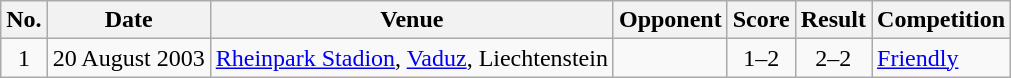<table class="wikitable sortable">
<tr>
<th scope="col">No.</th>
<th scope="col">Date</th>
<th scope="col">Venue</th>
<th scope="col">Opponent</th>
<th scope="col">Score</th>
<th scope="col">Result</th>
<th scope="col">Competition</th>
</tr>
<tr>
<td align="center">1</td>
<td>20 August 2003</td>
<td><a href='#'>Rheinpark Stadion</a>, <a href='#'>Vaduz</a>, Liechtenstein</td>
<td></td>
<td align="center">1–2</td>
<td align="center">2–2</td>
<td><a href='#'>Friendly</a></td>
</tr>
</table>
